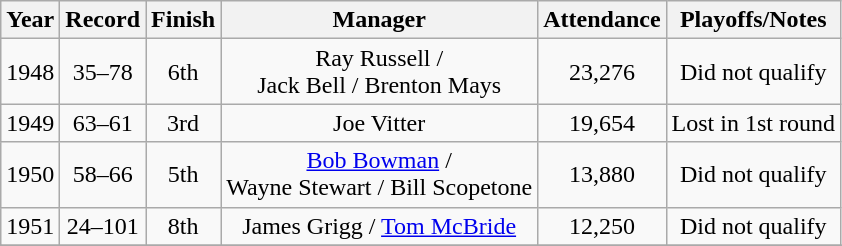<table class="wikitable" style="text-align:center">
<tr>
<th>Year</th>
<th>Record</th>
<th>Finish</th>
<th>Manager</th>
<th>Attendance</th>
<th>Playoffs/Notes</th>
</tr>
<tr align=center>
<td>1948</td>
<td>35–78</td>
<td>6th</td>
<td>Ray Russell /<br> Jack Bell / Brenton Mays</td>
<td>23,276</td>
<td>Did not qualify</td>
</tr>
<tr align=center>
<td>1949</td>
<td>63–61</td>
<td>3rd</td>
<td>Joe Vitter</td>
<td>19,654</td>
<td>Lost in 1st round</td>
</tr>
<tr align=center>
<td>1950</td>
<td>58–66</td>
<td>5th</td>
<td><a href='#'>Bob Bowman</a> / <br> Wayne Stewart / Bill Scopetone</td>
<td>13,880</td>
<td>Did not qualify</td>
</tr>
<tr align=center>
<td>1951</td>
<td>24–101</td>
<td>8th</td>
<td>James Grigg / <a href='#'>Tom McBride</a></td>
<td>12,250</td>
<td>Did not qualify</td>
</tr>
<tr align=center>
</tr>
<tr>
</tr>
</table>
